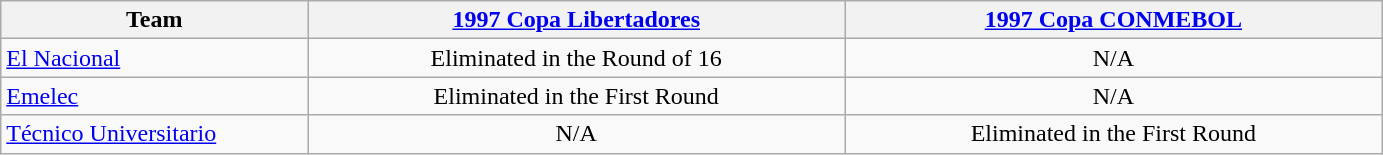<table class="wikitable">
<tr>
<th width= 16%>Team</th>
<th width= 28%><a href='#'>1997 Copa Libertadores</a></th>
<th width= 28%><a href='#'>1997 Copa CONMEBOL</a></th>
</tr>
<tr align="center">
<td align="left"><a href='#'>El Nacional</a></td>
<td>Eliminated in the Round of 16</td>
<td>N/A</td>
</tr>
<tr align="center">
<td align="left"><a href='#'>Emelec</a></td>
<td>Eliminated in the First Round</td>
<td>N/A</td>
</tr>
<tr align="center">
<td align="left"><a href='#'>Técnico Universitario</a></td>
<td>N/A</td>
<td>Eliminated in the First Round</td>
</tr>
</table>
